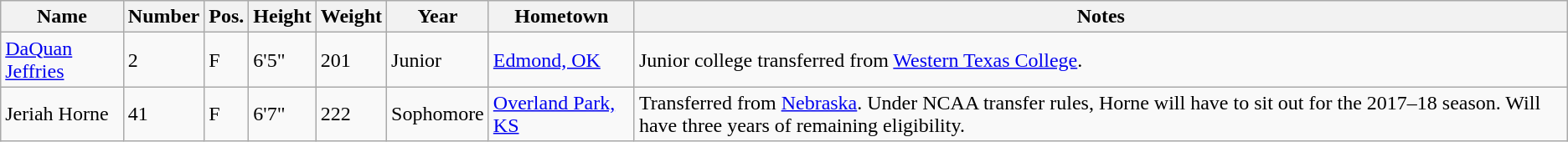<table class="wikitable sortable" border="1">
<tr>
<th>Name</th>
<th>Number</th>
<th>Pos.</th>
<th>Height</th>
<th>Weight</th>
<th>Year</th>
<th>Hometown</th>
<th class="unsortable">Notes</th>
</tr>
<tr>
<td><a href='#'>DaQuan Jeffries</a></td>
<td>2</td>
<td>F</td>
<td>6'5"</td>
<td>201</td>
<td>Junior</td>
<td><a href='#'>Edmond, OK</a></td>
<td>Junior college transferred from <a href='#'>Western Texas College</a>.</td>
</tr>
<tr>
<td>Jeriah Horne</td>
<td>41</td>
<td>F</td>
<td>6'7"</td>
<td>222</td>
<td>Sophomore</td>
<td><a href='#'>Overland Park, KS</a></td>
<td>Transferred from <a href='#'>Nebraska</a>. Under NCAA transfer rules, Horne will have to sit out for the 2017–18 season. Will have three years of remaining eligibility.</td>
</tr>
</table>
